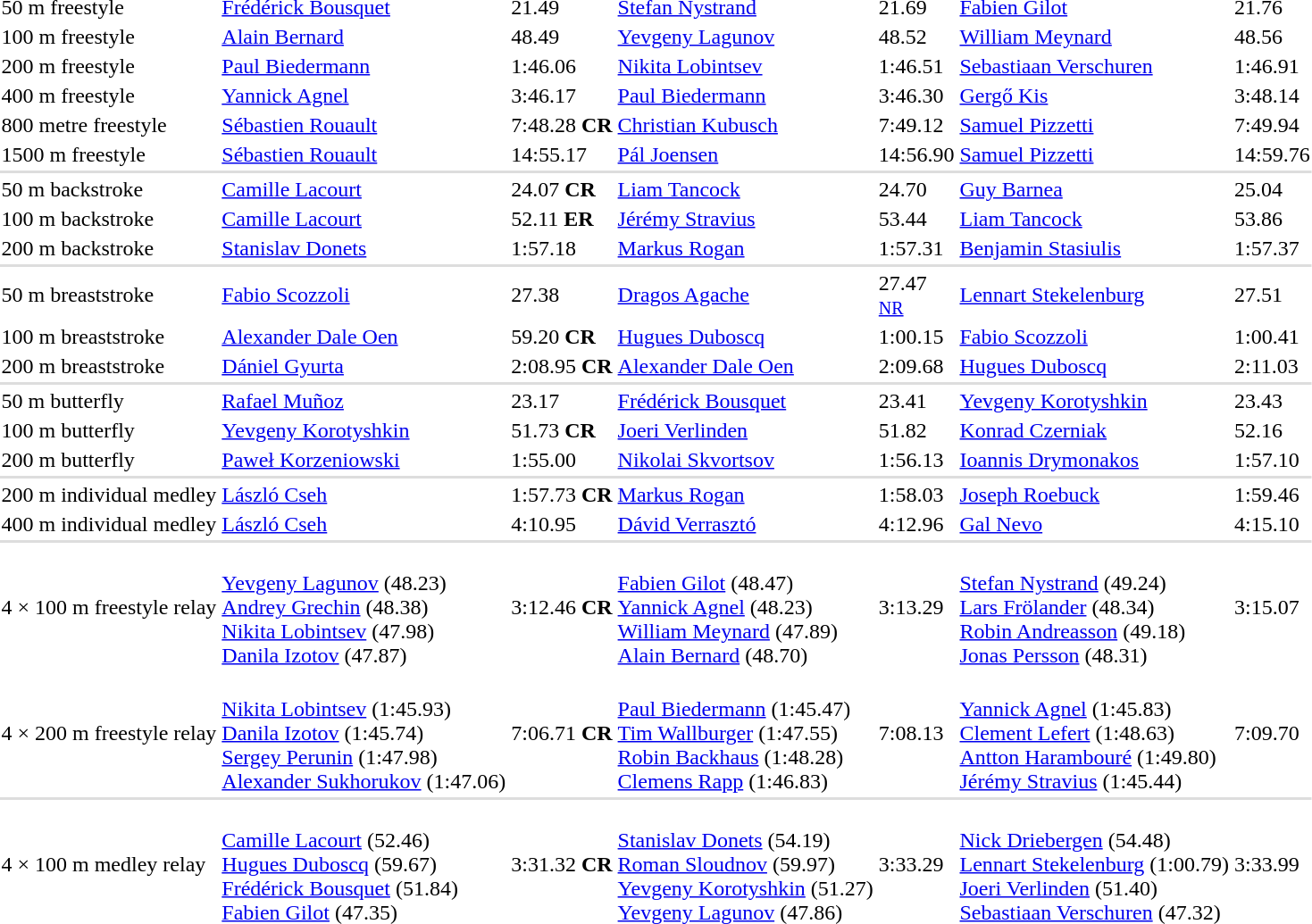<table>
<tr>
<td>50 m freestyle</td>
<td><a href='#'>Frédérick Bousquet</a><br></td>
<td>21.49</td>
<td><a href='#'>Stefan Nystrand</a><br></td>
<td>21.69</td>
<td><a href='#'>Fabien Gilot</a><br></td>
<td>21.76</td>
</tr>
<tr>
<td>100 m freestyle</td>
<td><a href='#'>Alain Bernard</a><br></td>
<td>48.49</td>
<td><a href='#'>Yevgeny Lagunov</a><br></td>
<td>48.52</td>
<td><a href='#'>William Meynard</a><br></td>
<td>48.56</td>
</tr>
<tr>
<td>200 m freestyle</td>
<td><a href='#'>Paul Biedermann</a><br></td>
<td>1:46.06</td>
<td><a href='#'>Nikita Lobintsev</a><br></td>
<td>1:46.51</td>
<td><a href='#'>Sebastiaan Verschuren</a><br></td>
<td>1:46.91</td>
</tr>
<tr>
<td>400 m freestyle</td>
<td><a href='#'>Yannick Agnel</a><br></td>
<td>3:46.17</td>
<td><a href='#'>Paul Biedermann</a><br></td>
<td>3:46.30</td>
<td><a href='#'>Gergő Kis</a><br></td>
<td>3:48.14</td>
</tr>
<tr>
<td>800 metre freestyle</td>
<td><a href='#'>Sébastien Rouault</a><br></td>
<td>7:48.28 <strong>CR</strong></td>
<td><a href='#'>Christian Kubusch</a><br></td>
<td>7:49.12</td>
<td><a href='#'>Samuel Pizzetti</a><br></td>
<td>7:49.94</td>
</tr>
<tr>
<td>1500 m freestyle</td>
<td><a href='#'>Sébastien Rouault</a><br></td>
<td>14:55.17</td>
<td><a href='#'>Pál Joensen</a><br></td>
<td>14:56.90</td>
<td><a href='#'>Samuel Pizzetti</a><br></td>
<td>14:59.76</td>
</tr>
<tr bgcolor=#DDDDDD>
<td colspan=7></td>
</tr>
<tr>
<td>50 m backstroke</td>
<td><a href='#'>Camille Lacourt</a><br></td>
<td>24.07 <strong>CR</strong></td>
<td><a href='#'>Liam Tancock</a><br></td>
<td>24.70</td>
<td><a href='#'>Guy Barnea</a><br></td>
<td>25.04</td>
</tr>
<tr>
<td>100 m backstroke</td>
<td><a href='#'>Camille Lacourt</a><br></td>
<td>52.11 <strong>ER</strong></td>
<td><a href='#'>Jérémy Stravius</a><br></td>
<td>53.44</td>
<td><a href='#'>Liam Tancock</a><br></td>
<td>53.86</td>
</tr>
<tr>
<td>200 m backstroke</td>
<td><a href='#'>Stanislav Donets</a><br></td>
<td>1:57.18</td>
<td><a href='#'>Markus Rogan</a><br></td>
<td>1:57.31</td>
<td><a href='#'>Benjamin Stasiulis</a><br></td>
<td>1:57.37</td>
</tr>
<tr bgcolor=#DDDDDD>
<td colspan=7></td>
</tr>
<tr>
<td>50 m breaststroke</td>
<td><a href='#'>Fabio Scozzoli</a><br></td>
<td>27.38</td>
<td><a href='#'>Dragos Agache</a><br></td>
<td>27.47 <small><br><a href='#'>NR</a></small></td>
<td><a href='#'>Lennart Stekelenburg</a><br></td>
<td>27.51</td>
</tr>
<tr>
<td>100 m breaststroke</td>
<td><a href='#'>Alexander Dale Oen</a><br></td>
<td>59.20 <strong>CR</strong></td>
<td><a href='#'>Hugues Duboscq</a><br></td>
<td>1:00.15</td>
<td><a href='#'>Fabio Scozzoli</a><br></td>
<td>1:00.41</td>
</tr>
<tr>
<td>200 m breaststroke</td>
<td><a href='#'>Dániel Gyurta</a><br></td>
<td>2:08.95 <strong>CR</strong></td>
<td><a href='#'>Alexander Dale Oen</a><br></td>
<td>2:09.68</td>
<td><a href='#'>Hugues Duboscq</a><br></td>
<td>2:11.03</td>
</tr>
<tr bgcolor=#DDDDDD>
<td colspan=7></td>
</tr>
<tr>
<td>50 m butterfly</td>
<td><a href='#'>Rafael Muñoz</a><br></td>
<td>23.17</td>
<td><a href='#'>Frédérick Bousquet</a><br></td>
<td>23.41</td>
<td><a href='#'>Yevgeny Korotyshkin</a><br></td>
<td>23.43</td>
</tr>
<tr>
<td>100 m butterfly</td>
<td><a href='#'>Yevgeny Korotyshkin</a><br></td>
<td>51.73 <strong>CR</strong></td>
<td><a href='#'>Joeri Verlinden</a><br></td>
<td>51.82</td>
<td><a href='#'>Konrad Czerniak</a><br></td>
<td>52.16</td>
</tr>
<tr>
<td>200 m butterfly</td>
<td><a href='#'>Paweł Korzeniowski</a><br></td>
<td>1:55.00</td>
<td><a href='#'>Nikolai Skvortsov</a><br></td>
<td>1:56.13</td>
<td><a href='#'>Ioannis Drymonakos</a><br></td>
<td>1:57.10</td>
</tr>
<tr bgcolor=#DDDDDD>
<td colspan=7></td>
</tr>
<tr>
<td>200 m individual medley</td>
<td><a href='#'>László Cseh</a><br></td>
<td>1:57.73 <strong>CR</strong></td>
<td><a href='#'>Markus Rogan</a><br></td>
<td>1:58.03</td>
<td><a href='#'>Joseph Roebuck</a><br></td>
<td>1:59.46</td>
</tr>
<tr>
<td>400 m individual medley</td>
<td><a href='#'>László Cseh</a><br></td>
<td>4:10.95</td>
<td><a href='#'>Dávid Verrasztó</a><br></td>
<td>4:12.96</td>
<td><a href='#'>Gal Nevo</a><br></td>
<td>4:15.10</td>
</tr>
<tr bgcolor=#DDDDDD>
<td colspan=7></td>
</tr>
<tr>
<td>4 × 100 m freestyle relay</td>
<td valign=top><br><a href='#'>Yevgeny Lagunov</a> (48.23)<br><a href='#'>Andrey Grechin</a> (48.38)<br><a href='#'>Nikita Lobintsev</a> (47.98)<br><a href='#'>Danila Izotov</a> (47.87)</td>
<td>3:12.46 <strong>CR</strong></td>
<td valign=top><br><a href='#'>Fabien Gilot</a> (48.47)<br><a href='#'>Yannick Agnel</a> (48.23)<br><a href='#'>William Meynard</a> (47.89)<br><a href='#'>Alain Bernard</a> (48.70)</td>
<td>3:13.29</td>
<td valign=top><br><a href='#'>Stefan Nystrand</a> (49.24)<br><a href='#'>Lars Frölander</a> (48.34)<br><a href='#'>Robin Andreasson</a> (49.18)<br><a href='#'>Jonas Persson</a> (48.31)</td>
<td>3:15.07</td>
</tr>
<tr>
<td>4 × 200 m freestyle relay</td>
<td valign=top><br><a href='#'>Nikita Lobintsev</a> (1:45.93)<br><a href='#'>Danila Izotov</a> (1:45.74)<br><a href='#'>Sergey Perunin</a> (1:47.98)<br><a href='#'>Alexander Sukhorukov</a> (1:47.06)</td>
<td>7:06.71 <strong>CR</strong></td>
<td valign=top><br><a href='#'>Paul Biedermann</a> (1:45.47)<br><a href='#'>Tim Wallburger</a> (1:47.55)<br><a href='#'>Robin Backhaus</a> (1:48.28)<br><a href='#'>Clemens Rapp</a> (1:46.83)</td>
<td>7:08.13</td>
<td valign=top><br><a href='#'>Yannick Agnel</a> (1:45.83)<br><a href='#'>Clement Lefert</a> (1:48.63)<br><a href='#'>Antton Harambouré</a> (1:49.80)<br><a href='#'>Jérémy Stravius</a> (1:45.44)</td>
<td>7:09.70</td>
</tr>
<tr bgcolor=#DDDDDD>
<td colspan=7></td>
</tr>
<tr>
<td>4 × 100 m medley relay</td>
<td valign=top><br><a href='#'>Camille Lacourt</a> (52.46)<br><a href='#'>Hugues Duboscq</a> (59.67)<br><a href='#'>Frédérick Bousquet</a> (51.84)<br><a href='#'>Fabien Gilot</a> (47.35)</td>
<td>3:31.32 <strong>CR</strong></td>
<td valign=top><br><a href='#'>Stanislav Donets</a> (54.19)<br><a href='#'>Roman Sloudnov</a> (59.97)<br><a href='#'>Yevgeny Korotyshkin</a> (51.27)<br><a href='#'>Yevgeny Lagunov</a> (47.86)</td>
<td>3:33.29</td>
<td valign=top><br><a href='#'>Nick Driebergen</a> (54.48)<br><a href='#'>Lennart Stekelenburg</a> (1:00.79)<br><a href='#'>Joeri Verlinden</a> (51.40)<br><a href='#'>Sebastiaan Verschuren</a> (47.32)</td>
<td>3:33.99</td>
</tr>
</table>
